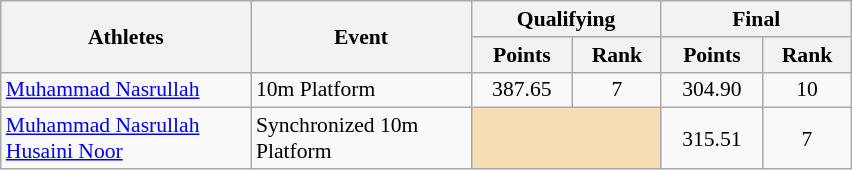<table class=wikitable style="font-size:90%; text-align:center">
<tr>
<th width="160" rowspan="2">Athletes</th>
<th width="140" rowspan="2">Event</th>
<th width="120" colspan="2">Qualifying</th>
<th width="120" colspan="2">Final</th>
</tr>
<tr>
<th>Points</th>
<th>Rank</th>
<th>Points</th>
<th>Rank</th>
</tr>
<tr>
<td align=left><a href='#'>Muhammad Nasrullah</a></td>
<td align=left>10m Platform</td>
<td>387.65</td>
<td>7</td>
<td>304.90</td>
<td>10</td>
</tr>
<tr>
<td align=left><a href='#'>Muhammad Nasrullah</a> <br> <a href='#'>Husaini Noor</a></td>
<td align=left>Synchronized 10m Platform</td>
<td colspan="2" bgcolor="wheat"></td>
<td>315.51</td>
<td>7</td>
</tr>
</table>
